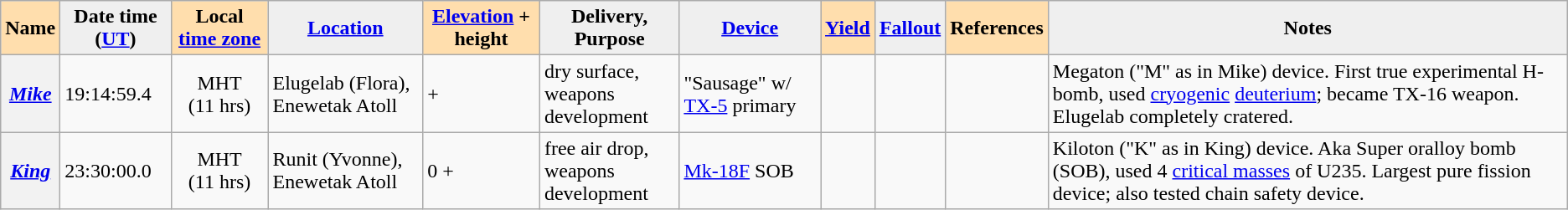<table class="wikitable sortable">
<tr>
<th style="background:#ffdead;">Name </th>
<th style="background:#efefef;">Date time (<a href='#'>UT</a>)</th>
<th style="background:#ffdead;">Local <a href='#'>time zone</a></th>
<th style="background:#efefef;"><a href='#'>Location</a></th>
<th style="background:#ffdead;"><a href='#'>Elevation</a> + height </th>
<th style="background:#efefef;">Delivery,<br>Purpose </th>
<th style="background:#efefef;"><a href='#'>Device</a></th>
<th style="background:#ffdead;"><a href='#'>Yield</a></th>
<th style="background:#efefef;" class="unsortable"><a href='#'>Fallout</a></th>
<th style="background:#ffdead;" class="unsortable">References</th>
<th style="background:#efefef;" class="unsortable">Notes</th>
</tr>
<tr>
<th><em><a href='#'>Mike</a></em></th>
<td> 19:14:59.4</td>
<td style="text-align:center;">MHT (11 hrs)</td>
<td>Elugelab (Flora), Enewetak Atoll </td>
<td> + </td>
<td>dry surface,<br>weapons development</td>
<td>"Sausage" w/ <a href='#'>TX-5</a> primary</td>
<td style="text-align:center;"></td>
<td></td>
<td></td>
<td>Megaton ("M" as in Mike) device. First true experimental H-bomb, used <a href='#'>cryogenic</a> <a href='#'>deuterium</a>; became TX-16 weapon. Elugelab completely cratered.</td>
</tr>
<tr>
<th><em><a href='#'>King</a></em></th>
<td> 23:30:00.0</td>
<td style="text-align:center;">MHT (11 hrs)</td>
<td>Runit (Yvonne), Enewetak Atoll </td>
<td>0 + </td>
<td>free air drop,<br>weapons development</td>
<td><a href='#'>Mk-18F</a> SOB</td>
<td style="text-align:center;"></td>
<td></td>
<td></td>
<td>Kiloton ("K" as in King) device. Aka Super oralloy bomb (SOB), used 4 <a href='#'>critical masses</a> of U235.  Largest pure fission device; also tested chain safety device.</td>
</tr>
</table>
